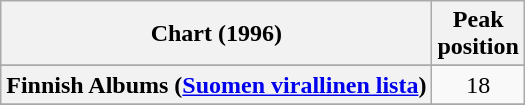<table class="wikitable sortable plainrowheaders" style="text-align:center">
<tr>
<th scope="col">Chart (1996)</th>
<th scope="col">Peak<br>position</th>
</tr>
<tr>
</tr>
<tr>
</tr>
<tr>
</tr>
<tr>
</tr>
<tr>
<th scope="row">Finnish Albums (<a href='#'>Suomen virallinen lista</a>)</th>
<td>18</td>
</tr>
<tr>
</tr>
<tr>
</tr>
<tr>
</tr>
<tr>
</tr>
<tr>
</tr>
<tr>
</tr>
<tr>
</tr>
<tr>
</tr>
</table>
